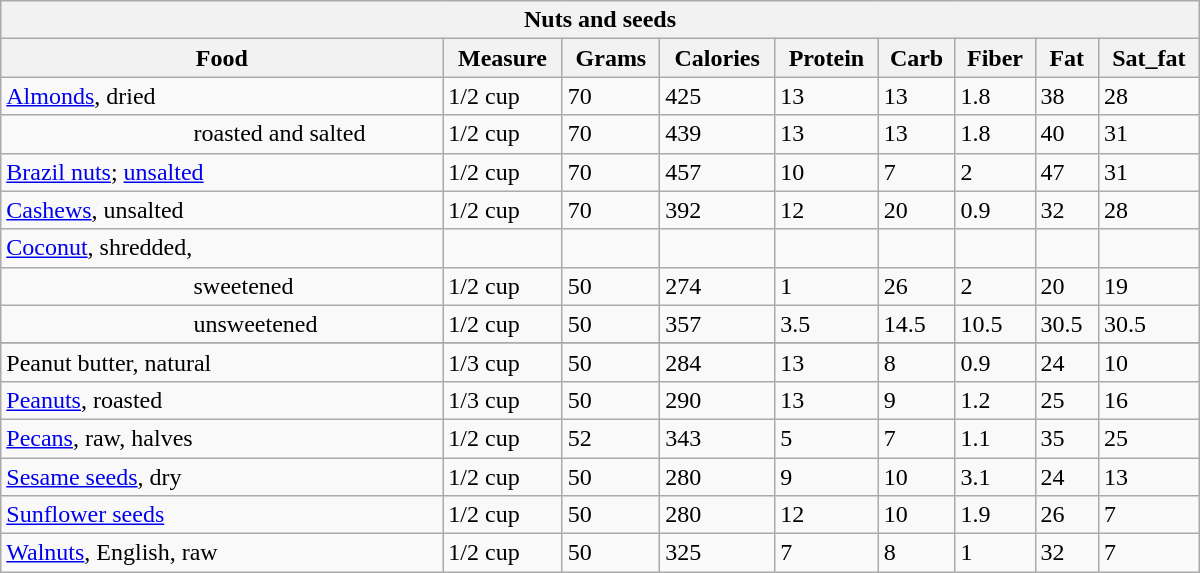<table class="wikitable collapsible collapsed" style="min-width:50em">
<tr>
<th colspan=9>Nuts and seeds</th>
</tr>
<tr>
<th>Food</th>
<th>Measure</th>
<th>Grams</th>
<th>Calories</th>
<th>Protein</th>
<th>Carb</th>
<th>Fiber</th>
<th>Fat</th>
<th>Sat_fat</th>
</tr>
<tr>
<td><a href='#'>Almonds</a>, dried</td>
<td>1/2 cup</td>
<td>70</td>
<td>425</td>
<td>13</td>
<td>13</td>
<td>1.8</td>
<td>38</td>
<td>28</td>
</tr>
<tr>
<td style="padding-left:8em">roasted and salted</td>
<td>1/2 cup</td>
<td>70</td>
<td>439</td>
<td>13</td>
<td>13</td>
<td>1.8</td>
<td>40</td>
<td>31</td>
</tr>
<tr>
<td><a href='#'>Brazil nuts</a>; <a href='#'>unsalted</a></td>
<td>1/2 cup</td>
<td>70</td>
<td>457</td>
<td>10</td>
<td>7</td>
<td>2</td>
<td>47</td>
<td>31</td>
</tr>
<tr>
<td><a href='#'>Cashews</a>, unsalted</td>
<td>1/2 cup</td>
<td>70</td>
<td>392</td>
<td>12</td>
<td>20</td>
<td>0.9</td>
<td>32</td>
<td>28</td>
</tr>
<tr>
<td><a href='#'>Coconut</a>, shredded,</td>
<td></td>
<td></td>
<td></td>
<td></td>
<td></td>
<td></td>
<td></td>
<td></td>
</tr>
<tr>
<td style="padding-left:8em">sweetened</td>
<td>1/2 cup</td>
<td>50</td>
<td>274</td>
<td>1</td>
<td>26</td>
<td>2</td>
<td>20</td>
<td>19</td>
</tr>
<tr>
<td style="padding-left:8em">unsweetened</td>
<td>1/2 cup</td>
<td>50</td>
<td>357</td>
<td>3.5</td>
<td>14.5</td>
<td>10.5</td>
<td>30.5</td>
<td>30.5</td>
</tr>
<tr>
</tr>
<tr | >
</tr>
<tr>
<td>Peanut butter, natural</td>
<td>1/3 cup</td>
<td>50</td>
<td>284</td>
<td>13</td>
<td>8</td>
<td>0.9</td>
<td>24</td>
<td>10</td>
</tr>
<tr>
<td><a href='#'>Peanuts</a>, roasted</td>
<td>1/3 cup</td>
<td>50</td>
<td>290</td>
<td>13</td>
<td>9</td>
<td>1.2</td>
<td>25</td>
<td>16</td>
</tr>
<tr>
<td><a href='#'>Pecans</a>, raw, halves</td>
<td>1/2 cup</td>
<td>52</td>
<td>343</td>
<td>5</td>
<td>7</td>
<td>1.1</td>
<td>35</td>
<td>25</td>
</tr>
<tr>
<td><a href='#'>Sesame seeds</a>, dry</td>
<td>1/2 cup</td>
<td>50</td>
<td>280</td>
<td>9</td>
<td>10</td>
<td>3.1</td>
<td>24</td>
<td>13</td>
</tr>
<tr>
<td><a href='#'>Sunflower seeds</a></td>
<td>1/2 cup</td>
<td>50</td>
<td>280</td>
<td>12</td>
<td>10</td>
<td>1.9</td>
<td>26</td>
<td>7</td>
</tr>
<tr>
<td><a href='#'>Walnuts</a>, English, raw</td>
<td>1/2 cup</td>
<td>50</td>
<td>325</td>
<td>7</td>
<td>8</td>
<td>1</td>
<td>32</td>
<td>7</td>
</tr>
</table>
